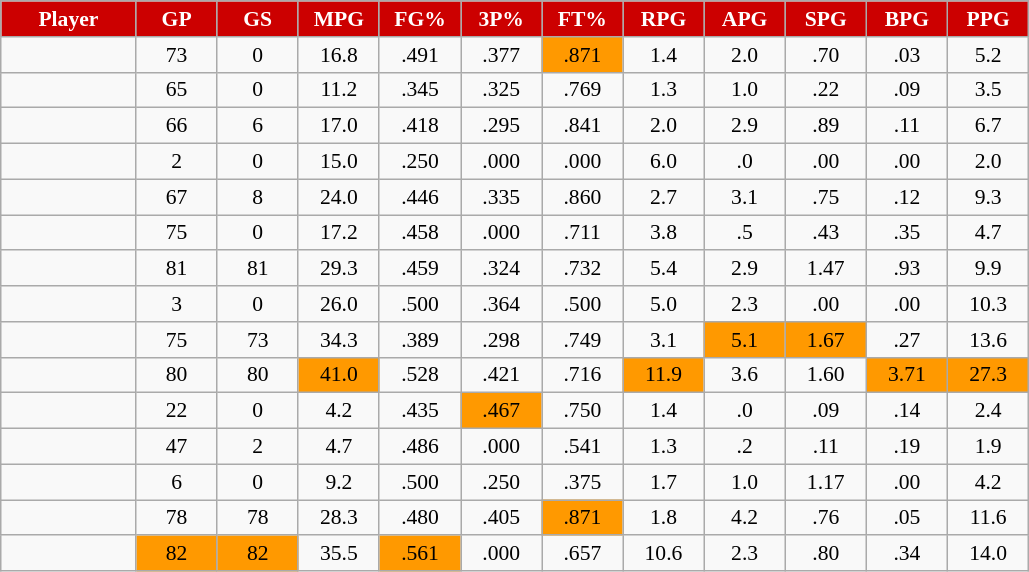<table class="wikitable sortable" style="font-size:90%; text-align:center; white-space:nowrap;">
<tr>
<th style="background:#cc0000;color:white;" width="10%">Player</th>
<th style="background:#cc0000;color:white;" width="6%">GP</th>
<th style="background:#cc0000;color:white;" width="6%">GS</th>
<th style="background:#cc0000;color:white;" width="6%">MPG</th>
<th style="background:#cc0000;color:white;" width="6%">FG%</th>
<th style="background:#cc0000;color:white;" width="6%">3P%</th>
<th style="background:#cc0000;color:white;" width="6%">FT%</th>
<th style="background:#cc0000;color:white;" width="6%">RPG</th>
<th style="background:#cc0000;color:white;" width="6%">APG</th>
<th style="background:#cc0000;color:white;" width="6%">SPG</th>
<th style="background:#cc0000;color:white;" width="6%">BPG</th>
<th style="background:#cc0000;color:white;" width="6%">PPG</th>
</tr>
<tr>
<td></td>
<td>73</td>
<td>0</td>
<td>16.8</td>
<td>.491</td>
<td>.377</td>
<td style="background:#ff9900;color:black;">.871</td>
<td>1.4</td>
<td>2.0</td>
<td>.70</td>
<td>.03</td>
<td>5.2</td>
</tr>
<tr>
<td></td>
<td>65</td>
<td>0</td>
<td>11.2</td>
<td>.345</td>
<td>.325</td>
<td>.769</td>
<td>1.3</td>
<td>1.0</td>
<td>.22</td>
<td>.09</td>
<td>3.5</td>
</tr>
<tr>
<td></td>
<td>66</td>
<td>6</td>
<td>17.0</td>
<td>.418</td>
<td>.295</td>
<td>.841</td>
<td>2.0</td>
<td>2.9</td>
<td>.89</td>
<td>.11</td>
<td>6.7</td>
</tr>
<tr>
<td></td>
<td>2</td>
<td>0</td>
<td>15.0</td>
<td>.250</td>
<td>.000</td>
<td>.000</td>
<td>6.0</td>
<td>.0</td>
<td>.00</td>
<td>.00</td>
<td>2.0</td>
</tr>
<tr>
<td></td>
<td>67</td>
<td>8</td>
<td>24.0</td>
<td>.446</td>
<td>.335</td>
<td>.860</td>
<td>2.7</td>
<td>3.1</td>
<td>.75</td>
<td>.12</td>
<td>9.3</td>
</tr>
<tr>
<td></td>
<td>75</td>
<td>0</td>
<td>17.2</td>
<td>.458</td>
<td>.000</td>
<td>.711</td>
<td>3.8</td>
<td>.5</td>
<td>.43</td>
<td>.35</td>
<td>4.7</td>
</tr>
<tr>
<td></td>
<td>81</td>
<td>81</td>
<td>29.3</td>
<td>.459</td>
<td>.324</td>
<td>.732</td>
<td>5.4</td>
<td>2.9</td>
<td>1.47</td>
<td>.93</td>
<td>9.9</td>
</tr>
<tr>
<td></td>
<td>3</td>
<td>0</td>
<td>26.0</td>
<td>.500</td>
<td>.364</td>
<td>.500</td>
<td>5.0</td>
<td>2.3</td>
<td>.00</td>
<td>.00</td>
<td>10.3</td>
</tr>
<tr>
<td></td>
<td>75</td>
<td>73</td>
<td>34.3</td>
<td>.389</td>
<td>.298</td>
<td>.749</td>
<td>3.1</td>
<td style="background:#ff9900;color:black;">5.1</td>
<td style="background:#ff9900;color:black;">1.67</td>
<td>.27</td>
<td>13.6</td>
</tr>
<tr>
<td></td>
<td>80</td>
<td>80</td>
<td style="background:#ff9900;color:black;">41.0</td>
<td>.528</td>
<td>.421</td>
<td>.716</td>
<td style="background:#ff9900;color:black;">11.9</td>
<td>3.6</td>
<td>1.60</td>
<td style="background:#ff9900;color:black;">3.71</td>
<td style="background:#ff9900;color:black;">27.3</td>
</tr>
<tr>
<td></td>
<td>22</td>
<td>0</td>
<td>4.2</td>
<td>.435</td>
<td style="background:#ff9900;color:black;">.467</td>
<td>.750</td>
<td>1.4</td>
<td>.0</td>
<td>.09</td>
<td>.14</td>
<td>2.4</td>
</tr>
<tr>
<td></td>
<td>47</td>
<td>2</td>
<td>4.7</td>
<td>.486</td>
<td>.000</td>
<td>.541</td>
<td>1.3</td>
<td>.2</td>
<td>.11</td>
<td>.19</td>
<td>1.9</td>
</tr>
<tr>
<td></td>
<td>6</td>
<td>0</td>
<td>9.2</td>
<td>.500</td>
<td>.250</td>
<td>.375</td>
<td>1.7</td>
<td>1.0</td>
<td>1.17</td>
<td>.00</td>
<td>4.2</td>
</tr>
<tr>
<td></td>
<td>78</td>
<td>78</td>
<td>28.3</td>
<td>.480</td>
<td>.405</td>
<td style="background:#ff9900;color:black;">.871</td>
<td>1.8</td>
<td>4.2</td>
<td>.76</td>
<td>.05</td>
<td>11.6</td>
</tr>
<tr>
<td></td>
<td style="background:#ff9900;color:black;">82</td>
<td style="background:#ff9900;color:black;">82</td>
<td>35.5</td>
<td style="background:#ff9900;color:black;">.561</td>
<td>.000</td>
<td>.657</td>
<td>10.6</td>
<td>2.3</td>
<td>.80</td>
<td>.34</td>
<td>14.0</td>
</tr>
</table>
